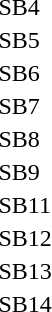<table>
<tr>
<td>SB4</td>
<td></td>
<td></td>
<td></td>
</tr>
<tr>
<td>SB5</td>
<td></td>
<td></td>
<td></td>
</tr>
<tr>
<td>SB6</td>
<td></td>
<td></td>
<td></td>
</tr>
<tr>
<td>SB7</td>
<td></td>
<td></td>
<td></td>
</tr>
<tr>
<td>SB8</td>
<td></td>
<td></td>
<td></td>
</tr>
<tr>
<td>SB9</td>
<td></td>
<td></td>
<td></td>
</tr>
<tr>
<td>SB11</td>
<td></td>
<td></td>
<td></td>
</tr>
<tr>
<td>SB12</td>
<td></td>
<td></td>
<td></td>
</tr>
<tr>
<td>SB13</td>
<td></td>
<td></td>
<td></td>
</tr>
<tr>
<td>SB14</td>
<td></td>
<td></td>
<td></td>
</tr>
</table>
